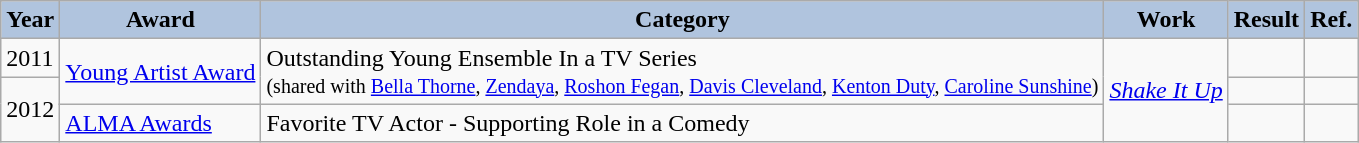<table class="wikitable">
<tr>
<th style="background:#b0c4de;">Year</th>
<th style="background:#b0c4de;">Award</th>
<th style="background:#b0c4de;">Category</th>
<th style="background:#b0c4de;">Work</th>
<th style="background:#b0c4de;">Result</th>
<th style="background:#b0c4de;">Ref.</th>
</tr>
<tr>
<td>2011</td>
<td rowspan=2><a href='#'>Young Artist Award</a></td>
<td rowspan=2>Outstanding Young Ensemble In a TV Series<br><small>(shared with <a href='#'>Bella Thorne</a>, <a href='#'>Zendaya</a>, <a href='#'>Roshon Fegan</a>, <a href='#'>Davis Cleveland</a>, <a href='#'>Kenton Duty</a>, <a href='#'>Caroline Sunshine</a>)</small></td>
<td rowspan=3><em><a href='#'>Shake It Up</a></em></td>
<td></td>
<td></td>
</tr>
<tr>
<td rowspan=2>2012</td>
<td></td>
<td></td>
</tr>
<tr>
<td><a href='#'>ALMA Awards</a></td>
<td>Favorite TV Actor - Supporting Role in a Comedy</td>
<td></td>
<td></td>
</tr>
</table>
